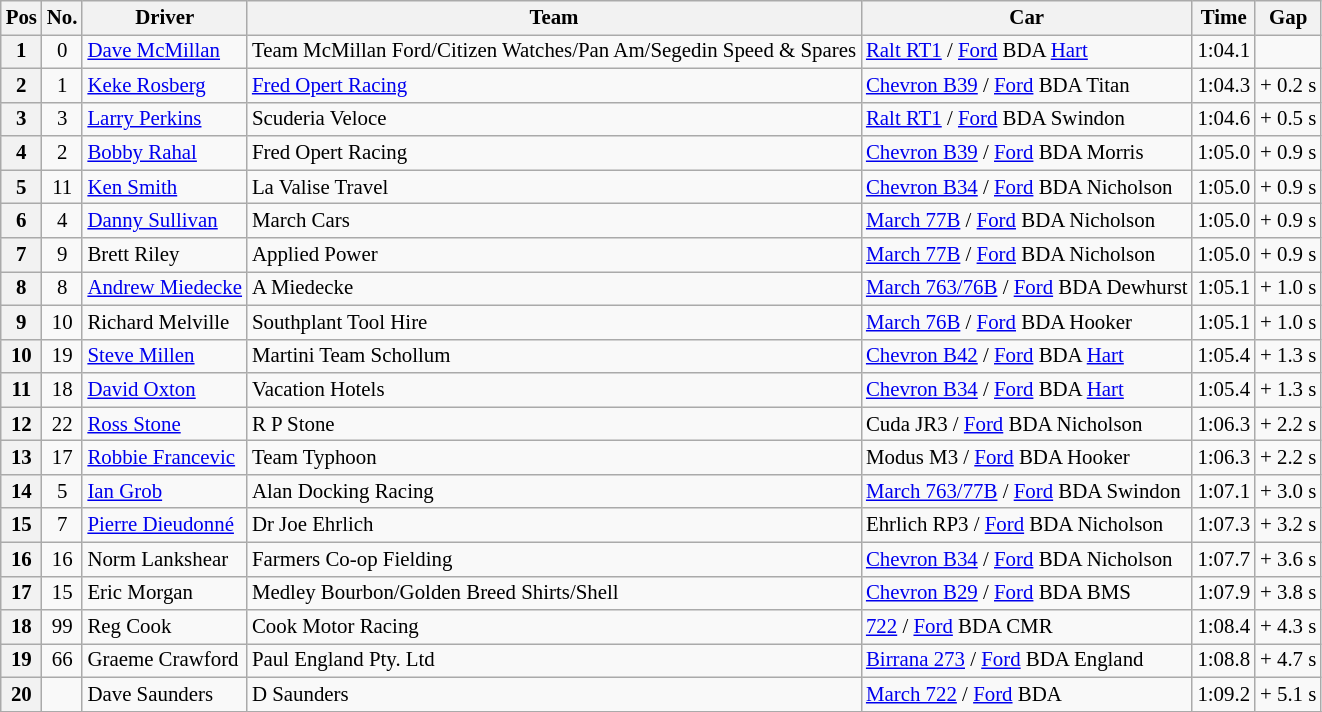<table class="wikitable" style="font-size: 87%;">
<tr>
<th>Pos</th>
<th>No.</th>
<th>Driver</th>
<th>Team</th>
<th>Car</th>
<th>Time</th>
<th>Gap</th>
</tr>
<tr>
<th>1</th>
<td align="center">0</td>
<td> <a href='#'>Dave McMillan</a></td>
<td>Team McMillan Ford/Citizen Watches/Pan Am/Segedin Speed & Spares</td>
<td><a href='#'>Ralt RT1</a> / <a href='#'>Ford</a> BDA <a href='#'>Hart</a></td>
<td>1:04.1</td>
<td></td>
</tr>
<tr>
<th>2</th>
<td align="center">1</td>
<td> <a href='#'>Keke Rosberg</a></td>
<td><a href='#'>Fred Opert Racing</a></td>
<td><a href='#'>Chevron B39</a> / <a href='#'>Ford</a> BDA Titan</td>
<td>1:04.3</td>
<td>+ 0.2 s</td>
</tr>
<tr>
<th>3</th>
<td align="center">3</td>
<td> <a href='#'>Larry Perkins</a></td>
<td>Scuderia Veloce</td>
<td><a href='#'>Ralt RT1</a> / <a href='#'>Ford</a> BDA Swindon</td>
<td>1:04.6</td>
<td>+ 0.5 s</td>
</tr>
<tr>
<th>4</th>
<td align="center">2</td>
<td> <a href='#'>Bobby Rahal</a></td>
<td>Fred Opert Racing</td>
<td><a href='#'>Chevron B39</a> / <a href='#'>Ford</a> BDA Morris</td>
<td>1:05.0</td>
<td>+ 0.9 s</td>
</tr>
<tr>
<th>5</th>
<td align="center">11</td>
<td> <a href='#'>Ken Smith</a></td>
<td>La Valise Travel</td>
<td><a href='#'>Chevron B34</a> / <a href='#'>Ford</a> BDA Nicholson</td>
<td>1:05.0</td>
<td>+ 0.9 s</td>
</tr>
<tr>
<th>6</th>
<td align="center">4</td>
<td> <a href='#'>Danny Sullivan</a></td>
<td>March Cars</td>
<td><a href='#'>March 77B</a> / <a href='#'>Ford</a> BDA Nicholson</td>
<td>1:05.0</td>
<td>+ 0.9 s</td>
</tr>
<tr>
<th>7</th>
<td align="center">9</td>
<td> Brett Riley</td>
<td>Applied Power</td>
<td><a href='#'>March 77B</a> / <a href='#'>Ford</a> BDA Nicholson</td>
<td>1:05.0</td>
<td>+ 0.9 s</td>
</tr>
<tr>
<th>8</th>
<td align="center">8</td>
<td> <a href='#'>Andrew Miedecke</a></td>
<td>A Miedecke</td>
<td><a href='#'>March 763/76B</a> / <a href='#'>Ford</a> BDA Dewhurst</td>
<td>1:05.1</td>
<td>+ 1.0 s</td>
</tr>
<tr>
<th>9</th>
<td align="center">10</td>
<td> Richard Melville</td>
<td>Southplant Tool Hire</td>
<td><a href='#'>March 76B</a> / <a href='#'>Ford</a> BDA Hooker</td>
<td>1:05.1</td>
<td>+ 1.0 s</td>
</tr>
<tr>
<th>10</th>
<td align="center">19</td>
<td> <a href='#'>Steve Millen</a></td>
<td>Martini Team Schollum</td>
<td><a href='#'>Chevron B42</a> / <a href='#'>Ford</a> BDA <a href='#'>Hart</a></td>
<td>1:05.4</td>
<td>+ 1.3 s</td>
</tr>
<tr>
<th>11</th>
<td align="center">18</td>
<td> <a href='#'>David Oxton</a></td>
<td>Vacation Hotels</td>
<td><a href='#'>Chevron B34</a> / <a href='#'>Ford</a> BDA <a href='#'>Hart</a></td>
<td>1:05.4</td>
<td>+ 1.3 s</td>
</tr>
<tr>
<th>12</th>
<td align="center">22</td>
<td> <a href='#'>Ross Stone</a></td>
<td>R P Stone</td>
<td>Cuda JR3 / <a href='#'>Ford</a> BDA Nicholson</td>
<td>1:06.3</td>
<td>+ 2.2 s</td>
</tr>
<tr>
<th>13</th>
<td align="center">17</td>
<td> <a href='#'>Robbie Francevic</a></td>
<td>Team Typhoon</td>
<td>Modus M3 / <a href='#'>Ford</a> BDA Hooker</td>
<td>1:06.3</td>
<td>+ 2.2 s</td>
</tr>
<tr>
<th>14</th>
<td align="center">5</td>
<td> <a href='#'>Ian Grob</a></td>
<td>Alan Docking Racing</td>
<td><a href='#'>March 763/77B</a> / <a href='#'>Ford</a> BDA Swindon</td>
<td>1:07.1</td>
<td>+ 3.0 s</td>
</tr>
<tr>
<th>15</th>
<td align="center">7</td>
<td> <a href='#'>Pierre Dieudonné</a></td>
<td>Dr Joe Ehrlich</td>
<td>Ehrlich RP3 / <a href='#'>Ford</a> BDA Nicholson</td>
<td>1:07.3</td>
<td>+ 3.2 s</td>
</tr>
<tr>
<th>16</th>
<td align="center">16</td>
<td> Norm Lankshear</td>
<td>Farmers Co-op Fielding</td>
<td><a href='#'>Chevron B34</a> / <a href='#'>Ford</a> BDA Nicholson</td>
<td>1:07.7</td>
<td>+ 3.6 s</td>
</tr>
<tr>
<th>17</th>
<td align="center">15</td>
<td> Eric Morgan</td>
<td>Medley Bourbon/Golden Breed Shirts/Shell</td>
<td><a href='#'>Chevron B29</a> / <a href='#'>Ford</a> BDA BMS</td>
<td>1:07.9</td>
<td>+ 3.8 s</td>
</tr>
<tr>
<th>18</th>
<td align="center">99</td>
<td> Reg Cook</td>
<td>Cook Motor Racing</td>
<td><a href='#'>722</a> / <a href='#'>Ford</a> BDA CMR</td>
<td>1:08.4</td>
<td>+ 4.3 s</td>
</tr>
<tr>
<th>19</th>
<td align="center">66</td>
<td> Graeme Crawford</td>
<td>Paul England Pty. Ltd</td>
<td><a href='#'>Birrana 273</a> / <a href='#'>Ford</a> BDA England</td>
<td>1:08.8</td>
<td>+ 4.7 s</td>
</tr>
<tr>
<th>20</th>
<td align="center"></td>
<td> Dave Saunders</td>
<td>D Saunders</td>
<td><a href='#'>March 722</a> / <a href='#'>Ford</a> BDA</td>
<td>1:09.2</td>
<td>+ 5.1 s</td>
</tr>
<tr>
</tr>
</table>
